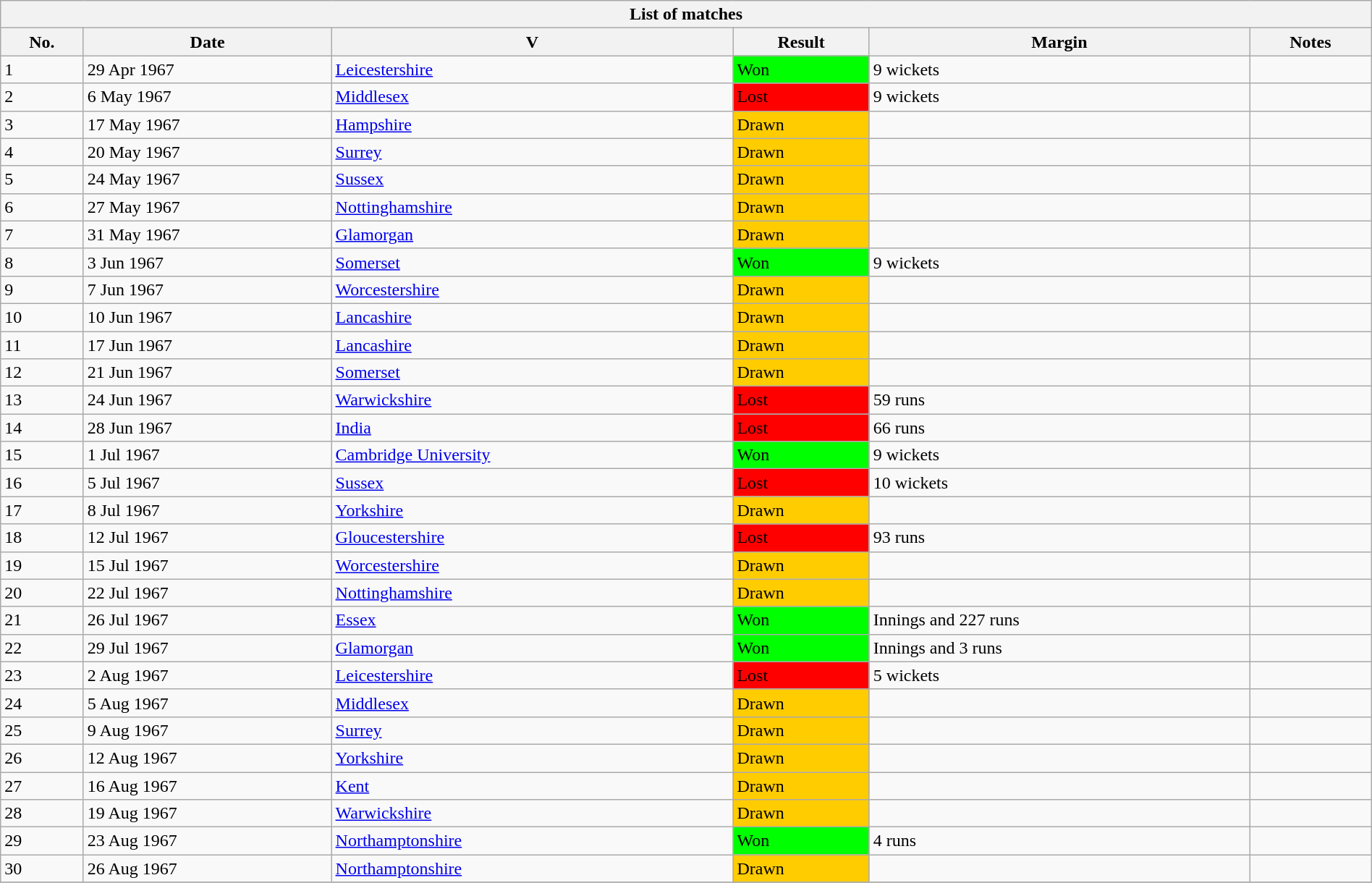<table class="wikitable" width="100%">
<tr>
<th bgcolor="#efefef" colspan=6>List of matches</th>
</tr>
<tr bgcolor="#efefef">
<th>No.</th>
<th>Date</th>
<th>V</th>
<th>Result</th>
<th>Margin</th>
<th>Notes</th>
</tr>
<tr>
<td>1</td>
<td>29 Apr 1967</td>
<td><a href='#'>Leicestershire</a>  <br></td>
<td bgcolor="#00FF00">Won</td>
<td>9 wickets</td>
<td></td>
</tr>
<tr>
<td>2</td>
<td>6 May 1967</td>
<td><a href='#'>Middlesex</a>   <br></td>
<td bgcolor="#FF0000">Lost</td>
<td>9 wickets</td>
<td></td>
</tr>
<tr>
<td>3</td>
<td>17 May 1967</td>
<td><a href='#'>Hampshire</a> <br></td>
<td bgcolor="#FFCC00">Drawn</td>
<td></td>
<td></td>
</tr>
<tr>
<td>4</td>
<td>20 May 1967</td>
<td><a href='#'>Surrey</a> <br></td>
<td bgcolor="#FFCC00">Drawn</td>
<td></td>
<td></td>
</tr>
<tr>
<td>5</td>
<td>24 May 1967</td>
<td><a href='#'>Sussex</a>   <br></td>
<td bgcolor="#FFCC00">Drawn</td>
<td></td>
<td></td>
</tr>
<tr>
<td>6</td>
<td>27 May 1967</td>
<td><a href='#'>Nottinghamshire</a> <br></td>
<td bgcolor="#FFCC00">Drawn</td>
<td></td>
<td></td>
</tr>
<tr>
<td>7</td>
<td>31 May 1967</td>
<td><a href='#'>Glamorgan</a>  <br></td>
<td bgcolor="#FFCC00">Drawn</td>
<td></td>
<td></td>
</tr>
<tr>
<td>8</td>
<td>3 Jun 1967</td>
<td><a href='#'>Somerset</a>   <br></td>
<td bgcolor="#00FF00">Won</td>
<td>9 wickets</td>
<td></td>
</tr>
<tr>
<td>9</td>
<td>7 Jun 1967</td>
<td><a href='#'>Worcestershire</a> <br></td>
<td bgcolor="#FFCC00">Drawn</td>
<td></td>
<td></td>
</tr>
<tr>
<td>10</td>
<td>10 Jun 1967</td>
<td><a href='#'>Lancashire</a>   <br></td>
<td bgcolor="#FFCC00">Drawn</td>
<td></td>
<td></td>
</tr>
<tr>
<td>11</td>
<td>17 Jun 1967</td>
<td><a href='#'>Lancashire</a>  <br></td>
<td bgcolor="#FFCC00">Drawn</td>
<td></td>
<td></td>
</tr>
<tr>
<td>12</td>
<td>21 Jun 1967</td>
<td><a href='#'>Somerset</a>  <br></td>
<td bgcolor="#FFCC00">Drawn</td>
<td></td>
<td></td>
</tr>
<tr>
<td>13</td>
<td>24 Jun 1967</td>
<td><a href='#'>Warwickshire</a> <br></td>
<td bgcolor="#FF0000">Lost</td>
<td>59 runs</td>
<td></td>
</tr>
<tr>
<td>14</td>
<td>28 Jun 1967</td>
<td><a href='#'>India</a>  <br></td>
<td bgcolor="#FF0000">Lost</td>
<td>66 runs</td>
<td></td>
</tr>
<tr>
<td>15</td>
<td>1 Jul 1967</td>
<td><a href='#'>Cambridge University</a>  <br></td>
<td bgcolor="#00FF00">Won</td>
<td>9 wickets</td>
<td></td>
</tr>
<tr>
<td>16</td>
<td>5 Jul 1967</td>
<td><a href='#'>Sussex</a>   <br></td>
<td bgcolor="#FF0000">Lost</td>
<td>10 wickets</td>
<td></td>
</tr>
<tr>
<td>17</td>
<td>8 Jul 1967</td>
<td><a href='#'>Yorkshire</a>   <br></td>
<td bgcolor="#FFCC00">Drawn</td>
<td></td>
<td></td>
</tr>
<tr>
<td>18</td>
<td>12 Jul 1967</td>
<td><a href='#'>Gloucestershire</a> <br></td>
<td bgcolor="#FF0000">Lost</td>
<td>93 runs</td>
<td></td>
</tr>
<tr>
<td>19</td>
<td>15 Jul 1967</td>
<td><a href='#'>Worcestershire</a> <br></td>
<td bgcolor="#FFCC00">Drawn</td>
<td></td>
<td></td>
</tr>
<tr>
<td>20</td>
<td>22 Jul 1967</td>
<td><a href='#'>Nottinghamshire</a>   <br></td>
<td bgcolor="#FFCC00">Drawn</td>
<td></td>
<td></td>
</tr>
<tr>
<td>21</td>
<td>26 Jul 1967</td>
<td><a href='#'>Essex</a>   <br></td>
<td bgcolor="#00FF00">Won</td>
<td>Innings and 227 runs</td>
<td></td>
</tr>
<tr>
<td>22</td>
<td>29 Jul 1967</td>
<td><a href='#'>Glamorgan</a>  <br></td>
<td bgcolor="#00FF00">Won</td>
<td>Innings and 3 runs</td>
<td></td>
</tr>
<tr>
<td>23</td>
<td>2 Aug 1967</td>
<td><a href='#'>Leicestershire</a>    <br></td>
<td bgcolor="#FF0000">Lost</td>
<td>5 wickets</td>
<td></td>
</tr>
<tr>
<td>24</td>
<td>5 Aug 1967</td>
<td><a href='#'>Middlesex</a>  <br></td>
<td bgcolor="#FFCC00">Drawn</td>
<td></td>
<td></td>
</tr>
<tr>
<td>25</td>
<td>9 Aug 1967</td>
<td><a href='#'>Surrey</a>  <br></td>
<td bgcolor="#FFCC00">Drawn</td>
<td></td>
<td></td>
</tr>
<tr>
<td>26</td>
<td>12 Aug 1967</td>
<td><a href='#'>Yorkshire</a>  <br></td>
<td bgcolor="#FFCC00">Drawn</td>
<td></td>
<td></td>
</tr>
<tr>
<td>27</td>
<td>16 Aug 1967</td>
<td><a href='#'>Kent</a>    <br></td>
<td bgcolor="#FFCC00">Drawn</td>
<td></td>
<td></td>
</tr>
<tr>
<td>28</td>
<td>19 Aug 1967</td>
<td><a href='#'>Warwickshire</a> <br></td>
<td bgcolor="#FFCC00">Drawn</td>
<td></td>
<td></td>
</tr>
<tr>
<td>29</td>
<td>23 Aug 1967</td>
<td><a href='#'>Northamptonshire</a> <br></td>
<td bgcolor="#00FF00">Won</td>
<td>4 runs</td>
<td></td>
</tr>
<tr>
<td>30</td>
<td>26 Aug 1967</td>
<td><a href='#'>Northamptonshire</a> <br></td>
<td bgcolor="#FFCC00">Drawn</td>
<td></td>
<td></td>
</tr>
<tr>
</tr>
</table>
